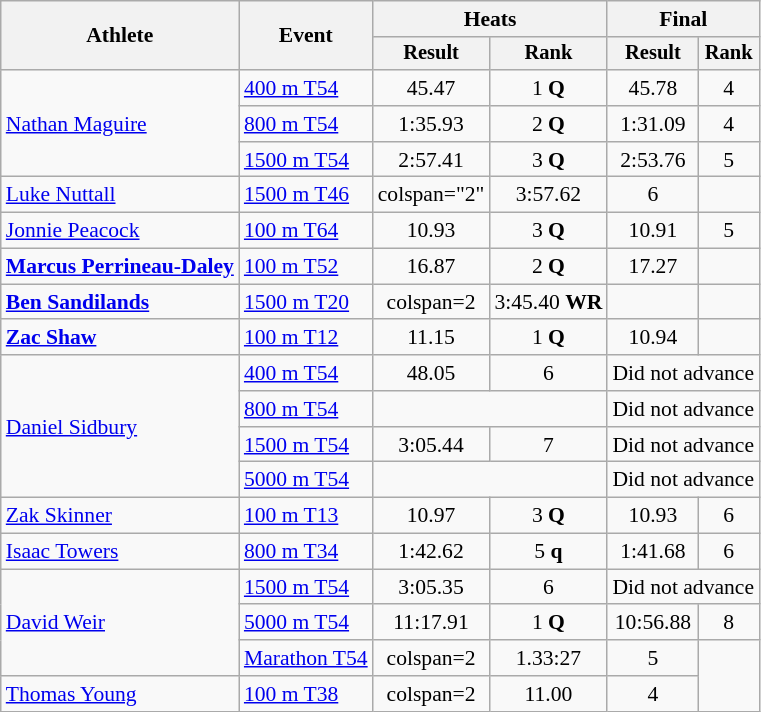<table class="wikitable" style="font-size:90%">
<tr>
<th rowspan="2">Athlete</th>
<th rowspan="2">Event</th>
<th colspan="2">Heats</th>
<th colspan="2">Final</th>
</tr>
<tr style="font-size:95%">
<th>Result</th>
<th>Rank</th>
<th>Result</th>
<th>Rank</th>
</tr>
<tr style="text-align:center">
<td style="text-align:left" rowspan=3><a href='#'>Nathan Maguire</a></td>
<td style="text-align:left"><a href='#'>400 m T54</a></td>
<td>45.47</td>
<td>1 <strong>Q</strong></td>
<td>45.78</td>
<td>4</td>
</tr>
<tr style="text-align:center">
<td style="text-align:left"><a href='#'>800 m T54</a></td>
<td>1:35.93</td>
<td>2 <strong>Q</strong></td>
<td>1:31.09</td>
<td>4</td>
</tr>
<tr style="text-align:center">
<td style="text-align:left"><a href='#'>1500 m T54</a></td>
<td>2:57.41</td>
<td>3 <strong>Q</strong></td>
<td>2:53.76</td>
<td>5</td>
</tr>
<tr style="text-align:center">
<td style="text-align:left"><a href='#'>Luke Nuttall</a></td>
<td style="text-align:left"><a href='#'>1500 m T46</a></td>
<td>colspan="2" </td>
<td>3:57.62</td>
<td>6</td>
</tr>
<tr style="text-align:center">
<td style="text-align:left"><a href='#'>Jonnie Peacock</a></td>
<td style="text-align:left"><a href='#'>100 m T64</a></td>
<td>10.93</td>
<td>3 <strong>Q</strong></td>
<td>10.91</td>
<td>5</td>
</tr>
<tr style="text-align:center">
<td style="text-align:left"><strong><a href='#'>Marcus Perrineau-Daley</a></strong></td>
<td style="text-align:left"><a href='#'>100 m T52</a></td>
<td>16.87</td>
<td>2 <strong>Q</strong></td>
<td>17.27</td>
<td></td>
</tr>
<tr style="text-align:center">
<td style="text-align:left"><strong><a href='#'>Ben Sandilands</a></strong></td>
<td style="text-align:left"><a href='#'>1500 m T20</a></td>
<td>colspan=2 </td>
<td>3:45.40 <strong>WR</strong></td>
<td></td>
</tr>
<tr style="text-align:center">
<td style="text-align:left"><strong><a href='#'>Zac Shaw</a></strong></td>
<td style="text-align:left"><a href='#'>100 m T12</a></td>
<td>11.15</td>
<td>1 <strong>Q</strong></td>
<td>10.94</td>
<td></td>
</tr>
<tr style="text-align:center">
<td style="text-align:left" rowspan=4><a href='#'>Daniel Sidbury</a></td>
<td style="text-align:left"><a href='#'>400 m T54</a></td>
<td>48.05</td>
<td>6</td>
<td colspan=2>Did not advance</td>
</tr>
<tr style="text-align:center">
<td style="text-align:left"><a href='#'>800 m T54</a></td>
<td colspan=2></td>
<td colspan=2>Did not advance</td>
</tr>
<tr style="text-align:center">
<td style="text-align:left"><a href='#'>1500 m T54</a></td>
<td>3:05.44</td>
<td>7</td>
<td colspan=2>Did not advance</td>
</tr>
<tr style="text-align:center">
<td style="text-align:left"><a href='#'>5000 m T54</a></td>
<td colspan="2"></td>
<td colspan="2">Did not advance</td>
</tr>
<tr style="text-align:center">
<td style="text-align:left"><a href='#'>Zak Skinner</a></td>
<td style="text-align:left"><a href='#'>100 m T13</a></td>
<td>10.97</td>
<td>3 <strong>Q</strong></td>
<td>10.93</td>
<td>6</td>
</tr>
<tr style="text-align:center">
<td style="text-align:left"><a href='#'>Isaac Towers</a></td>
<td style="text-align:left"><a href='#'>800 m T34</a></td>
<td>1:42.62</td>
<td>5 <strong>q</strong></td>
<td>1:41.68</td>
<td>6</td>
</tr>
<tr style="text-align:center">
<td style="text-align:left" rowspan=3><a href='#'>David Weir</a></td>
<td style="text-align:left"><a href='#'>1500 m T54</a></td>
<td>3:05.35</td>
<td>6</td>
<td colspan=2>Did not advance</td>
</tr>
<tr style="text-align:center">
<td style="text-align:left"><a href='#'>5000 m T54</a></td>
<td>11:17.91</td>
<td>1 <strong>Q</strong></td>
<td>10:56.88</td>
<td>8</td>
</tr>
<tr style="text-align:center">
<td style="text-align:left"><a href='#'>Marathon T54</a></td>
<td>colspan=2 </td>
<td>1.33:27</td>
<td>5</td>
</tr>
<tr style="text-align:center">
<td style="text-align:left"><a href='#'>Thomas Young</a></td>
<td style="text-align:left"><a href='#'>100 m T38</a></td>
<td>colspan=2 </td>
<td>11.00</td>
<td>4</td>
</tr>
</table>
